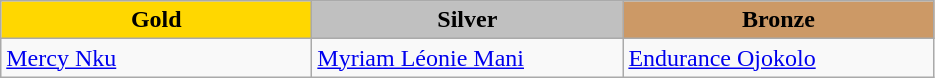<table class="wikitable" style="text-align:left">
<tr align="center">
<td width=200 bgcolor=gold><strong>Gold</strong></td>
<td width=200 bgcolor=silver><strong>Silver</strong></td>
<td width=200 bgcolor=CC9966><strong>Bronze</strong></td>
</tr>
<tr>
<td><a href='#'>Mercy Nku</a><br><em></em></td>
<td><a href='#'>Myriam Léonie Mani</a><br><em></em></td>
<td><a href='#'>Endurance Ojokolo</a><br><em></em></td>
</tr>
</table>
